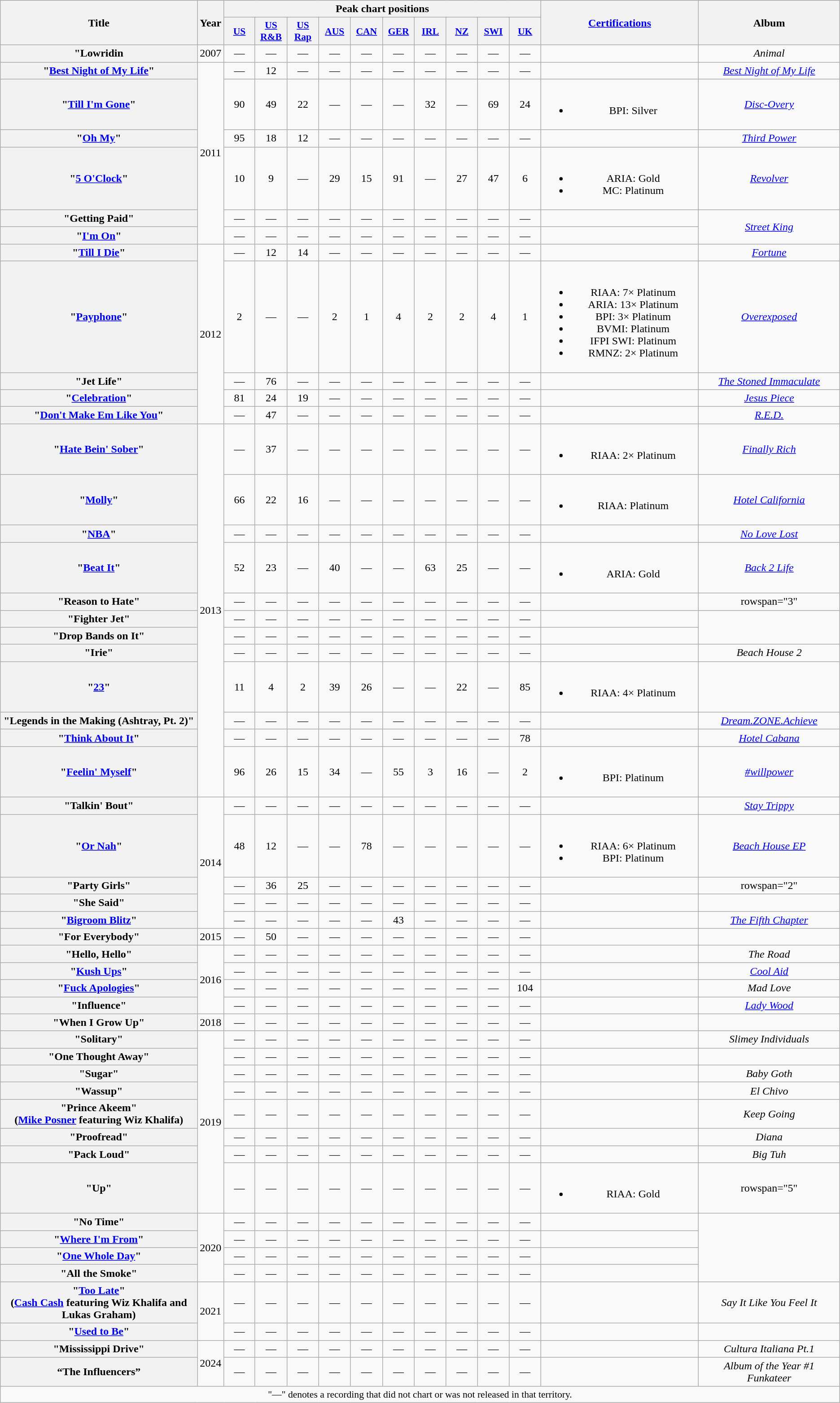<table class="wikitable plainrowheaders" style="text-align:center;">
<tr>
<th scope="col" rowspan="2" style="width:19em;">Title</th>
<th scope="col" rowspan="2" style="width:1em;">Year</th>
<th scope="col" colspan="10">Peak chart positions</th>
<th scope="col" rowspan="2" style="width:15em;"><a href='#'>Certifications</a></th>
<th scope="col" rowspan="2" style="width:13em;">Album</th>
</tr>
<tr>
<th scope="col" style="width:2.9em;font-size:90%;"><a href='#'>US</a><br></th>
<th scope="col" style="width:2.9em;font-size:90%;"><a href='#'>US<br>R&B</a><br></th>
<th scope="col" style="width:2.9em;font-size:90%;"><a href='#'>US<br>Rap</a><br></th>
<th scope="col" style="width:2.9em;font-size:90%;"><a href='#'>AUS</a><br></th>
<th scope="col" style="width:2.9em;font-size:90%;"><a href='#'>CAN</a><br></th>
<th scope="col" style="width:2.9em;font-size:90%;"><a href='#'>GER</a><br></th>
<th scope="col" style="width:2.9em;font-size:90%;"><a href='#'>IRL</a><br></th>
<th scope="col" style="width:2.9em;font-size:90%;"><a href='#'>NZ</a><br></th>
<th scope="col" style="width:2.9em;font-size:90%;"><a href='#'>SWI</a><br></th>
<th scope="col" style="width:2.9em;font-size:90%;"><a href='#'>UK</a><br></th>
</tr>
<tr>
<th scope="row">"Lowridin<br></th>
<td>2007</td>
<td>—</td>
<td>—</td>
<td>—</td>
<td>—</td>
<td>—</td>
<td>—</td>
<td>—</td>
<td>—</td>
<td>—</td>
<td>—</td>
<td></td>
<td><em>Animal</em></td>
</tr>
<tr>
<th scope="row">"<a href='#'>Best Night of My Life</a>"<br></th>
<td rowspan="6">2011</td>
<td>—</td>
<td>12</td>
<td>—</td>
<td>—</td>
<td>—</td>
<td>—</td>
<td>—</td>
<td>—</td>
<td>—</td>
<td>—</td>
<td></td>
<td><em><a href='#'>Best Night of My Life</a></em></td>
</tr>
<tr>
<th scope="row">"<a href='#'>Till I'm Gone</a>"<br></th>
<td>90</td>
<td>49</td>
<td>22</td>
<td>—</td>
<td>—</td>
<td>—</td>
<td>32</td>
<td>—</td>
<td>69</td>
<td>24</td>
<td><br><ul><li>BPI: Silver</li></ul></td>
<td><em><a href='#'>Disc-Overy</a></em></td>
</tr>
<tr>
<th scope="row">"<a href='#'>Oh My</a>"<br></th>
<td>95</td>
<td>18</td>
<td>12</td>
<td>—</td>
<td>—</td>
<td>—</td>
<td>—</td>
<td>—</td>
<td>—</td>
<td>—</td>
<td></td>
<td><em><a href='#'>Third Power</a></em></td>
</tr>
<tr>
<th scope="row">"<a href='#'>5 O'Clock</a>"<br></th>
<td>10</td>
<td>9</td>
<td>—</td>
<td>29</td>
<td>15</td>
<td>91</td>
<td>—</td>
<td>27</td>
<td>47</td>
<td>6</td>
<td><br><ul><li>ARIA: Gold</li><li>MC: Platinum</li></ul></td>
<td><em><a href='#'>Revolver</a></em></td>
</tr>
<tr>
<th scope="row">"Getting Paid"<br></th>
<td>—</td>
<td>—</td>
<td>—</td>
<td>—</td>
<td>—</td>
<td>—</td>
<td>—</td>
<td>—</td>
<td>—</td>
<td>—</td>
<td></td>
<td rowspan="2"><em><a href='#'>Street King</a></em></td>
</tr>
<tr>
<th scope="row">"<a href='#'>I'm On</a>"<br></th>
<td>—</td>
<td>—</td>
<td>—</td>
<td>—</td>
<td>—</td>
<td>—</td>
<td>—</td>
<td>—</td>
<td>—</td>
<td>—</td>
<td></td>
</tr>
<tr>
<th scope="row">"<a href='#'>Till I Die</a>"<br></th>
<td rowspan="5">2012</td>
<td>—</td>
<td>12</td>
<td>14</td>
<td>—</td>
<td>—</td>
<td>—</td>
<td>—</td>
<td>—</td>
<td>—</td>
<td>—</td>
<td></td>
<td><em><a href='#'>Fortune</a></em></td>
</tr>
<tr>
<th scope="row">"<a href='#'>Payphone</a>"<br></th>
<td>2</td>
<td>—</td>
<td>—</td>
<td>2</td>
<td>1</td>
<td>4</td>
<td>2</td>
<td>2</td>
<td>4</td>
<td>1</td>
<td><br><ul><li>RIAA: 7× Platinum</li><li>ARIA: 13× Platinum</li><li>BPI: 3× Platinum</li><li>BVMI: Platinum</li><li>IFPI SWI: Platinum</li><li>RMNZ: 2× Platinum</li></ul></td>
<td><em><a href='#'>Overexposed</a></em></td>
</tr>
<tr>
<th scope="row">"Jet Life"<br></th>
<td>—</td>
<td>76</td>
<td>—</td>
<td>—</td>
<td>—</td>
<td>—</td>
<td>—</td>
<td>—</td>
<td>—</td>
<td>—</td>
<td></td>
<td><em><a href='#'>The Stoned Immaculate</a></em></td>
</tr>
<tr>
<th scope="row">"<a href='#'>Celebration</a>"<br></th>
<td>81</td>
<td>24</td>
<td>19</td>
<td>—</td>
<td>—</td>
<td>—</td>
<td>—</td>
<td>—</td>
<td>—</td>
<td>—</td>
<td></td>
<td><em><a href='#'>Jesus Piece</a></em></td>
</tr>
<tr>
<th scope="row">"<a href='#'>Don't Make Em Like You</a>"<br></th>
<td>—</td>
<td>47</td>
<td>—</td>
<td>—</td>
<td>—</td>
<td>—</td>
<td>—</td>
<td>—</td>
<td>—</td>
<td>—</td>
<td></td>
<td><em><a href='#'>R.E.D.</a></em></td>
</tr>
<tr>
<th scope="row">"<a href='#'>Hate Bein' Sober</a>"<br></th>
<td rowspan="12">2013</td>
<td>—</td>
<td>37</td>
<td>—</td>
<td>—</td>
<td>—</td>
<td>—</td>
<td>—</td>
<td>—</td>
<td>—</td>
<td>—</td>
<td><br><ul><li>RIAA: 2× Platinum</li></ul></td>
<td><em><a href='#'>Finally Rich</a></em></td>
</tr>
<tr>
<th scope="row">"<a href='#'>Molly</a>"<br></th>
<td>66</td>
<td>22</td>
<td>16</td>
<td>—</td>
<td>—</td>
<td>—</td>
<td>—</td>
<td>—</td>
<td>—</td>
<td>—</td>
<td><br><ul><li>RIAA: Platinum</li></ul></td>
<td><em><a href='#'>Hotel California</a></em></td>
</tr>
<tr>
<th scope="row">"<a href='#'>NBA</a>"<br></th>
<td>—</td>
<td>—</td>
<td>—</td>
<td>—</td>
<td>—</td>
<td>—</td>
<td>—</td>
<td>—</td>
<td>—</td>
<td>—</td>
<td></td>
<td><em><a href='#'>No Love Lost</a></em></td>
</tr>
<tr>
<th scope="row">"<a href='#'>Beat It</a>"<br></th>
<td>52</td>
<td>23</td>
<td>—</td>
<td>40</td>
<td>—</td>
<td>—</td>
<td>63</td>
<td>25</td>
<td>—</td>
<td>—</td>
<td><br><ul><li>ARIA: Gold</li></ul></td>
<td><em><a href='#'>Back 2 Life</a></em></td>
</tr>
<tr>
<th scope="row">"Reason to Hate"<br></th>
<td>—</td>
<td>—</td>
<td>—</td>
<td>—</td>
<td>—</td>
<td>—</td>
<td>—</td>
<td>—</td>
<td>—</td>
<td>—</td>
<td></td>
<td>rowspan="3" </td>
</tr>
<tr>
<th scope="row">"Fighter Jet"<br></th>
<td>—</td>
<td>—</td>
<td>—</td>
<td>—</td>
<td>—</td>
<td>—</td>
<td>—</td>
<td>—</td>
<td>—</td>
<td>—</td>
<td></td>
</tr>
<tr>
<th scope="row">"Drop Bands on It"<br></th>
<td>—</td>
<td>—</td>
<td>—</td>
<td>—</td>
<td>—</td>
<td>—</td>
<td>—</td>
<td>—</td>
<td>—</td>
<td>—</td>
<td></td>
</tr>
<tr>
<th scope="row">"Irie"<br></th>
<td>—</td>
<td>—</td>
<td>—</td>
<td>—</td>
<td>—</td>
<td>—</td>
<td>—</td>
<td>—</td>
<td>—</td>
<td>—</td>
<td></td>
<td><em>Beach House 2</em></td>
</tr>
<tr>
<th scope="row">"<a href='#'>23</a>"<br></th>
<td>11</td>
<td>4</td>
<td>2</td>
<td>39</td>
<td>26</td>
<td>—</td>
<td>—</td>
<td>22</td>
<td>—</td>
<td>85</td>
<td><br><ul><li>RIAA: 4× Platinum</li></ul></td>
<td></td>
</tr>
<tr>
<th scope="row">"Legends in the Making (Ashtray, Pt. 2)"<br></th>
<td>—</td>
<td>—</td>
<td>—</td>
<td>—</td>
<td>—</td>
<td>—</td>
<td>—</td>
<td>—</td>
<td>—</td>
<td>—</td>
<td></td>
<td><em><a href='#'>Dream.ZONE.Achieve</a></em></td>
</tr>
<tr>
<th scope="row">"<a href='#'>Think About It</a>"<br></th>
<td>—</td>
<td>—</td>
<td>—</td>
<td>—</td>
<td>—</td>
<td>—</td>
<td>—</td>
<td>—</td>
<td>—</td>
<td>78</td>
<td></td>
<td><em><a href='#'>Hotel Cabana</a></em></td>
</tr>
<tr>
<th scope="row">"<a href='#'>Feelin' Myself</a>"<br></th>
<td>96</td>
<td>26</td>
<td>15</td>
<td>34</td>
<td>—</td>
<td>55</td>
<td>3</td>
<td>16</td>
<td>—</td>
<td>2</td>
<td><br><ul><li>BPI: Platinum</li></ul></td>
<td><em><a href='#'>#willpower</a></em></td>
</tr>
<tr>
<th scope="row">"Talkin' Bout"<br></th>
<td rowspan="5">2014</td>
<td>—</td>
<td>—</td>
<td>—</td>
<td>—</td>
<td>—</td>
<td>—</td>
<td>—</td>
<td>—</td>
<td>—</td>
<td>—</td>
<td></td>
<td><em><a href='#'>Stay Trippy</a></em></td>
</tr>
<tr>
<th scope="row">"<a href='#'>Or Nah</a>"<br></th>
<td>48</td>
<td>12</td>
<td>—</td>
<td>—</td>
<td>78</td>
<td>—</td>
<td>—</td>
<td>—</td>
<td>—</td>
<td>—</td>
<td><br><ul><li>RIAA: 6× Platinum</li><li>BPI: Platinum</li></ul></td>
<td><em><a href='#'>Beach House EP</a></em></td>
</tr>
<tr>
<th scope="row">"Party Girls"<br></th>
<td>—</td>
<td>36</td>
<td>25</td>
<td>—</td>
<td>—</td>
<td>—</td>
<td>—</td>
<td>—</td>
<td>—</td>
<td>—</td>
<td></td>
<td>rowspan="2" </td>
</tr>
<tr>
<th scope="row">"She Said"<br></th>
<td>—</td>
<td>—</td>
<td>—</td>
<td>—</td>
<td>—</td>
<td>—</td>
<td>—</td>
<td>—</td>
<td>—</td>
<td>—</td>
<td></td>
</tr>
<tr>
<th scope="row">"<a href='#'>Bigroom Blitz</a>"<br></th>
<td>—</td>
<td>—</td>
<td>—</td>
<td>—</td>
<td>—</td>
<td>43</td>
<td>—</td>
<td>—</td>
<td>—</td>
<td>—</td>
<td></td>
<td><em><a href='#'>The Fifth Chapter</a></em></td>
</tr>
<tr>
<th scope="row">"For Everybody"<br></th>
<td>2015</td>
<td>—</td>
<td>50</td>
<td>—</td>
<td>—</td>
<td>—</td>
<td>—</td>
<td>—</td>
<td>—</td>
<td>—</td>
<td>—</td>
<td></td>
<td></td>
</tr>
<tr>
<th scope="row">"Hello, Hello"<br></th>
<td rowspan="4">2016</td>
<td>—</td>
<td>—</td>
<td>—</td>
<td>—</td>
<td>—</td>
<td>—</td>
<td>—</td>
<td>—</td>
<td>—</td>
<td>—</td>
<td></td>
<td><em>The Road</em></td>
</tr>
<tr>
<th scope="row">"<a href='#'>Kush Ups</a>"<br></th>
<td>—</td>
<td>—</td>
<td>—</td>
<td>—</td>
<td>—</td>
<td>—</td>
<td>—</td>
<td>—</td>
<td>—</td>
<td>—</td>
<td></td>
<td><em><a href='#'>Cool Aid</a></em></td>
</tr>
<tr>
<th scope="row">"<a href='#'>Fuck Apologies</a>"<br></th>
<td>—</td>
<td>—</td>
<td>—</td>
<td>—</td>
<td>—</td>
<td>—</td>
<td>—</td>
<td>—</td>
<td>—</td>
<td>104</td>
<td></td>
<td><em>Mad Love</em></td>
</tr>
<tr>
<th scope="row">"Influence"<br></th>
<td>—</td>
<td>—</td>
<td>—</td>
<td>—</td>
<td>—</td>
<td>—</td>
<td>—</td>
<td>—</td>
<td>—</td>
<td>—</td>
<td></td>
<td><em><a href='#'>Lady Wood</a></em></td>
</tr>
<tr>
<th scope="row">"When I Grow Up" <br></th>
<td>2018</td>
<td>—</td>
<td>—</td>
<td>—</td>
<td>—</td>
<td>—</td>
<td>—</td>
<td>—</td>
<td>—</td>
<td>—</td>
<td>—</td>
<td></td>
<td></td>
</tr>
<tr>
<th scope="row">"Solitary"<br></th>
<td rowspan="8">2019</td>
<td>—</td>
<td>—</td>
<td>—</td>
<td>—</td>
<td>—</td>
<td>—</td>
<td>—</td>
<td>—</td>
<td>—</td>
<td>—</td>
<td></td>
<td><em>Slimey Individuals</em></td>
</tr>
<tr>
<th scope="row">"One Thought Away"<br></th>
<td>—</td>
<td>—</td>
<td>—</td>
<td>—</td>
<td>—</td>
<td>—</td>
<td>—</td>
<td>—</td>
<td>—</td>
<td>—</td>
<td></td>
<td></td>
</tr>
<tr>
<th scope="row">"Sugar"<br></th>
<td>—</td>
<td>—</td>
<td>—</td>
<td>—</td>
<td>—</td>
<td>—</td>
<td>—</td>
<td>—</td>
<td>—</td>
<td>—</td>
<td></td>
<td><em>Baby Goth</em></td>
</tr>
<tr>
<th scope="row">"Wassup"<br></th>
<td>—</td>
<td>—</td>
<td>—</td>
<td>—</td>
<td>—</td>
<td>—</td>
<td>—</td>
<td>—</td>
<td>—</td>
<td>—</td>
<td></td>
<td><em>El Chivo</em></td>
</tr>
<tr>
<th scope="row">"Prince Akeem" <br><span>(<a href='#'>Mike Posner</a> featuring Wiz Khalifa)</span></th>
<td>—</td>
<td>—</td>
<td>—</td>
<td>—</td>
<td>—</td>
<td>—</td>
<td>—</td>
<td>—</td>
<td>—</td>
<td>—</td>
<td></td>
<td><em>Keep Going</em></td>
</tr>
<tr>
<th scope="row">"Proofread"<br></th>
<td>—</td>
<td>—</td>
<td>—</td>
<td>—</td>
<td>—</td>
<td>—</td>
<td>—</td>
<td>—</td>
<td>—</td>
<td>—</td>
<td></td>
<td><em>Diana</em></td>
</tr>
<tr>
<th scope="row">"Pack Loud"<br></th>
<td>—</td>
<td>—</td>
<td>—</td>
<td>—</td>
<td>—</td>
<td>—</td>
<td>—</td>
<td>—</td>
<td>—</td>
<td>—</td>
<td></td>
<td><em>Big Tuh</em></td>
</tr>
<tr>
<th scope="row">"Up"<br></th>
<td>—</td>
<td>—</td>
<td>—</td>
<td>—</td>
<td>—</td>
<td>—</td>
<td>—</td>
<td>—</td>
<td>—</td>
<td>—</td>
<td><br><ul><li>RIAA: Gold</li></ul></td>
<td>rowspan="5" </td>
</tr>
<tr>
<th scope="row">"No Time"<br></th>
<td rowspan="4">2020</td>
<td>—</td>
<td>—</td>
<td>—</td>
<td>—</td>
<td>—</td>
<td>—</td>
<td>—</td>
<td>—</td>
<td>—</td>
<td>—</td>
<td></td>
</tr>
<tr>
<th scope="row">"<a href='#'>Where I'm From</a>"<br></th>
<td>—</td>
<td>—</td>
<td>—</td>
<td>—</td>
<td>—</td>
<td>—</td>
<td>—</td>
<td>—</td>
<td>—</td>
<td>—</td>
<td></td>
</tr>
<tr>
<th scope="row">"<a href='#'>One Whole Day</a>"<br></th>
<td>—</td>
<td>—</td>
<td>—</td>
<td>—</td>
<td>—</td>
<td>—</td>
<td>—</td>
<td>—</td>
<td>—</td>
<td>—</td>
<td></td>
</tr>
<tr>
<th scope="row">"All the Smoke"<br></th>
<td>—</td>
<td>—</td>
<td>—</td>
<td>—</td>
<td>—</td>
<td>—</td>
<td>—</td>
<td>—</td>
<td>—</td>
<td>—</td>
<td></td>
</tr>
<tr>
<th scope="row">"<a href='#'>Too Late</a>" <br><span>(<a href='#'>Cash Cash</a> featuring Wiz Khalifa and Lukas Graham)</span></th>
<td rowspan="2">2021</td>
<td>—</td>
<td>—</td>
<td>—</td>
<td>—</td>
<td>—</td>
<td>—</td>
<td>—</td>
<td>—</td>
<td>—</td>
<td>—</td>
<td></td>
<td><em>Say It Like You Feel It</em></td>
</tr>
<tr>
<th scope="row">"<a href='#'>Used to Be</a>"<br></th>
<td>—</td>
<td>—</td>
<td>—</td>
<td>—</td>
<td>—</td>
<td>—</td>
<td>—</td>
<td>—</td>
<td>—</td>
<td>—</td>
<td></td>
<td></td>
</tr>
<tr>
<th scope="row">"Mississippi Drive"<br></th>
<td rowspan="2">2024</td>
<td>—</td>
<td>—</td>
<td>—</td>
<td>—</td>
<td>—</td>
<td>—</td>
<td>—</td>
<td>—</td>
<td>—</td>
<td>—</td>
<td></td>
<td><em>Cultura Italiana Pt.1</em></td>
</tr>
<tr>
<th scope="row">“The Influencers” <br></th>
<td>—</td>
<td>—</td>
<td>—</td>
<td>—</td>
<td>—</td>
<td>—</td>
<td>—</td>
<td>—</td>
<td>—</td>
<td>—</td>
<td></td>
<td><em>Album of the Year #1 Funkateer</em></td>
</tr>
<tr>
<td colspan="15" style="font-size:90%">"—" denotes a recording that did not chart or was not released in that territory.</td>
</tr>
</table>
